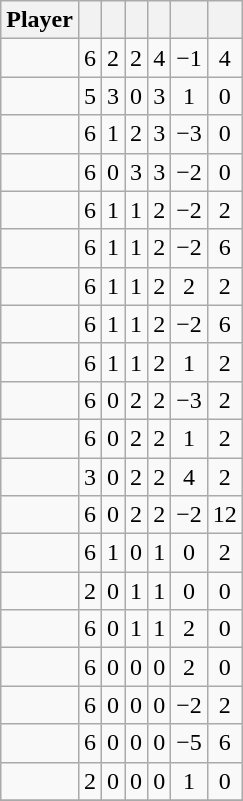<table class="wikitable sortable" style="text-align:center;">
<tr>
<th>Player</th>
<th></th>
<th></th>
<th></th>
<th></th>
<th data-sort-type="number"></th>
<th></th>
</tr>
<tr>
<td></td>
<td>6</td>
<td>2</td>
<td>2</td>
<td>4</td>
<td>−1</td>
<td>4</td>
</tr>
<tr>
<td></td>
<td>5</td>
<td>3</td>
<td>0</td>
<td>3</td>
<td>1</td>
<td>0</td>
</tr>
<tr>
<td></td>
<td>6</td>
<td>1</td>
<td>2</td>
<td>3</td>
<td>−3</td>
<td>0</td>
</tr>
<tr>
<td></td>
<td>6</td>
<td>0</td>
<td>3</td>
<td>3</td>
<td>−2</td>
<td>0</td>
</tr>
<tr>
<td></td>
<td>6</td>
<td>1</td>
<td>1</td>
<td>2</td>
<td>−2</td>
<td>2</td>
</tr>
<tr>
<td></td>
<td>6</td>
<td>1</td>
<td>1</td>
<td>2</td>
<td>−2</td>
<td>6</td>
</tr>
<tr>
<td></td>
<td>6</td>
<td>1</td>
<td>1</td>
<td>2</td>
<td>2</td>
<td>2</td>
</tr>
<tr>
<td></td>
<td>6</td>
<td>1</td>
<td>1</td>
<td>2</td>
<td>−2</td>
<td>6</td>
</tr>
<tr>
<td></td>
<td>6</td>
<td>1</td>
<td>1</td>
<td>2</td>
<td>1</td>
<td>2</td>
</tr>
<tr>
<td></td>
<td>6</td>
<td>0</td>
<td>2</td>
<td>2</td>
<td>−3</td>
<td>2</td>
</tr>
<tr>
<td></td>
<td>6</td>
<td>0</td>
<td>2</td>
<td>2</td>
<td>1</td>
<td>2</td>
</tr>
<tr>
<td></td>
<td>3</td>
<td>0</td>
<td>2</td>
<td>2</td>
<td>4</td>
<td>2</td>
</tr>
<tr>
<td></td>
<td>6</td>
<td>0</td>
<td>2</td>
<td>2</td>
<td>−2</td>
<td>12</td>
</tr>
<tr>
<td></td>
<td>6</td>
<td>1</td>
<td>0</td>
<td>1</td>
<td>0</td>
<td>2</td>
</tr>
<tr>
<td></td>
<td>2</td>
<td>0</td>
<td>1</td>
<td>1</td>
<td>0</td>
<td>0</td>
</tr>
<tr>
<td></td>
<td>6</td>
<td>0</td>
<td>1</td>
<td>1</td>
<td>2</td>
<td>0</td>
</tr>
<tr>
<td></td>
<td>6</td>
<td>0</td>
<td>0</td>
<td>0</td>
<td>2</td>
<td>0</td>
</tr>
<tr>
<td></td>
<td>6</td>
<td>0</td>
<td>0</td>
<td>0</td>
<td>−2</td>
<td>2</td>
</tr>
<tr>
<td></td>
<td>6</td>
<td>0</td>
<td>0</td>
<td>0</td>
<td>−5</td>
<td>6</td>
</tr>
<tr>
<td></td>
<td>2</td>
<td>0</td>
<td>0</td>
<td>0</td>
<td>1</td>
<td>0</td>
</tr>
<tr>
</tr>
</table>
